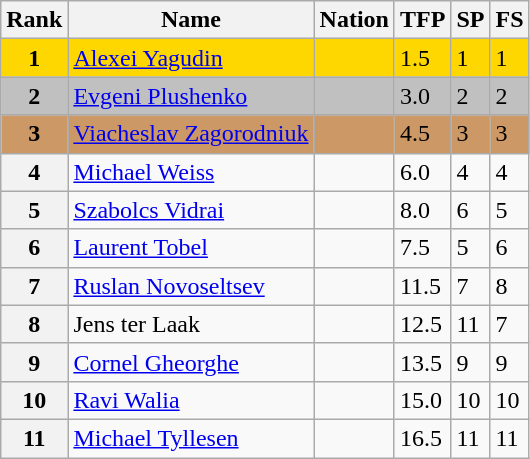<table class="wikitable">
<tr>
<th>Rank</th>
<th>Name</th>
<th>Nation</th>
<th>TFP</th>
<th>SP</th>
<th>FS</th>
</tr>
<tr bgcolor="gold">
<td align="center"><strong>1</strong></td>
<td><a href='#'>Alexei Yagudin</a></td>
<td></td>
<td>1.5</td>
<td>1</td>
<td>1</td>
</tr>
<tr bgcolor="silver">
<td align="center"><strong>2</strong></td>
<td><a href='#'>Evgeni Plushenko</a></td>
<td></td>
<td>3.0</td>
<td>2</td>
<td>2</td>
</tr>
<tr bgcolor="cc9966">
<td align="center"><strong>3</strong></td>
<td><a href='#'>Viacheslav Zagorodniuk</a></td>
<td></td>
<td>4.5</td>
<td>3</td>
<td>3</td>
</tr>
<tr>
<th>4</th>
<td><a href='#'>Michael Weiss</a></td>
<td></td>
<td>6.0</td>
<td>4</td>
<td>4</td>
</tr>
<tr>
<th>5</th>
<td><a href='#'>Szabolcs Vidrai</a></td>
<td></td>
<td>8.0</td>
<td>6</td>
<td>5</td>
</tr>
<tr>
<th>6</th>
<td><a href='#'>Laurent Tobel</a></td>
<td></td>
<td>7.5</td>
<td>5</td>
<td>6</td>
</tr>
<tr>
<th>7</th>
<td><a href='#'>Ruslan Novoseltsev</a></td>
<td></td>
<td>11.5</td>
<td>7</td>
<td>8</td>
</tr>
<tr>
<th>8</th>
<td>Jens ter Laak</td>
<td></td>
<td>12.5</td>
<td>11</td>
<td>7</td>
</tr>
<tr>
<th>9</th>
<td><a href='#'>Cornel Gheorghe</a></td>
<td></td>
<td>13.5</td>
<td>9</td>
<td>9</td>
</tr>
<tr>
<th>10</th>
<td><a href='#'>Ravi Walia</a></td>
<td></td>
<td>15.0</td>
<td>10</td>
<td>10</td>
</tr>
<tr>
<th>11</th>
<td><a href='#'>Michael Tyllesen</a></td>
<td></td>
<td>16.5</td>
<td>11</td>
<td>11</td>
</tr>
</table>
